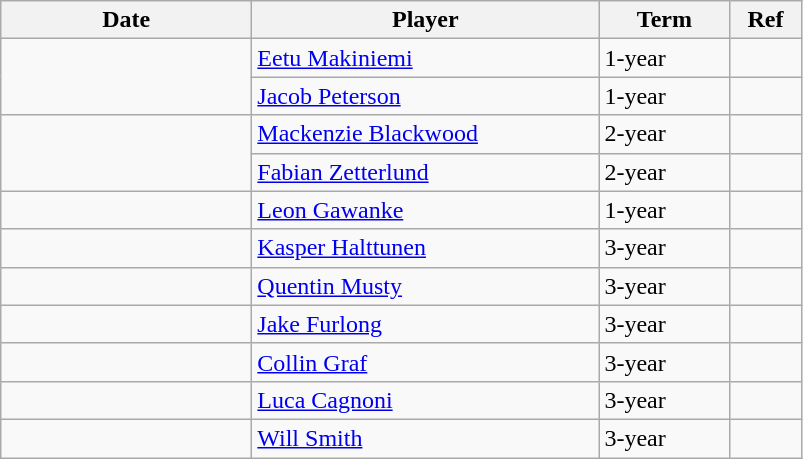<table class="wikitable">
<tr>
<th style="width: 10em;">Date</th>
<th style="width: 14em;">Player</th>
<th style="width: 5em;">Term</th>
<th style="width: 2.5em;">Ref</th>
</tr>
<tr>
<td rowspan=2></td>
<td><a href='#'>Eetu Makiniemi</a></td>
<td>1-year</td>
<td></td>
</tr>
<tr>
<td><a href='#'>Jacob Peterson</a></td>
<td>1-year</td>
<td></td>
</tr>
<tr>
<td rowspan=2></td>
<td><a href='#'>Mackenzie Blackwood</a></td>
<td>2-year</td>
<td></td>
</tr>
<tr>
<td><a href='#'>Fabian Zetterlund</a></td>
<td>2-year</td>
<td></td>
</tr>
<tr>
<td></td>
<td><a href='#'>Leon Gawanke</a></td>
<td>1-year</td>
<td></td>
</tr>
<tr>
<td></td>
<td><a href='#'>Kasper Halttunen</a></td>
<td>3-year</td>
<td></td>
</tr>
<tr>
<td></td>
<td><a href='#'>Quentin Musty</a></td>
<td>3-year</td>
<td></td>
</tr>
<tr>
<td></td>
<td><a href='#'>Jake Furlong</a></td>
<td>3-year</td>
<td></td>
</tr>
<tr>
<td></td>
<td><a href='#'>Collin Graf</a></td>
<td>3-year</td>
<td></td>
</tr>
<tr>
<td></td>
<td><a href='#'>Luca Cagnoni</a></td>
<td>3-year</td>
<td></td>
</tr>
<tr>
<td></td>
<td><a href='#'>Will Smith</a></td>
<td>3-year</td>
<td></td>
</tr>
</table>
